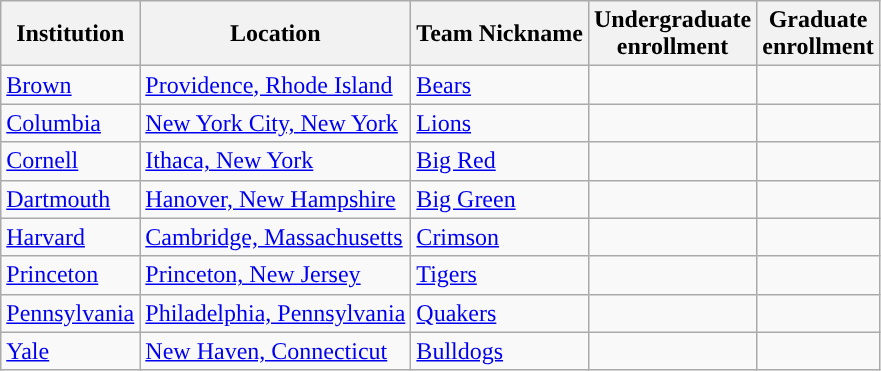<table class="wikitable" style="text-align:left; margin-right:0" style="text-align: center;">
<tr>
<th>Institution</th>
<th>Location</th>
<th>Team Nickname</th>
<th>Undergraduate <br> enrollment</th>
<th>Graduate <br> enrollment</th>
</tr>
<tr>
<td><a href='#'>Brown</a></td>
<td><a href='#'>Providence, Rhode Island</a></td>
<td><a href='#'>Bears</a></td>
<td></td>
<td></td>
</tr>
<tr>
<td><a href='#'>Columbia</a></td>
<td><a href='#'>New York City, New York</a></td>
<td><a href='#'>Lions</a></td>
<td></td>
<td></td>
</tr>
<tr>
<td><a href='#'>Cornell</a></td>
<td><a href='#'>Ithaca, New York</a></td>
<td><a href='#'>Big Red</a></td>
<td></td>
<td></td>
</tr>
<tr>
<td><a href='#'>Dartmouth</a></td>
<td><a href='#'>Hanover, New Hampshire</a></td>
<td><a href='#'>Big Green</a></td>
<td></td>
<td></td>
</tr>
<tr>
<td><a href='#'>Harvard</a></td>
<td><a href='#'>Cambridge, Massachusetts</a></td>
<td><a href='#'>Crimson</a></td>
<td></td>
<td></td>
</tr>
<tr>
<td><a href='#'>Princeton</a></td>
<td><a href='#'>Princeton, New Jersey</a></td>
<td><a href='#'>Tigers</a></td>
<td></td>
<td></td>
</tr>
<tr>
<td><a href='#'>Pennsylvania</a></td>
<td><a href='#'>Philadelphia, Pennsylvania</a></td>
<td><a href='#'>Quakers</a></td>
<td></td>
<td></td>
</tr>
<tr>
<td><a href='#'>Yale</a></td>
<td><a href='#'>New Haven, Connecticut</a></td>
<td><a href='#'>Bulldogs</a></td>
<td></td>
<td></td>
</tr>
</table>
